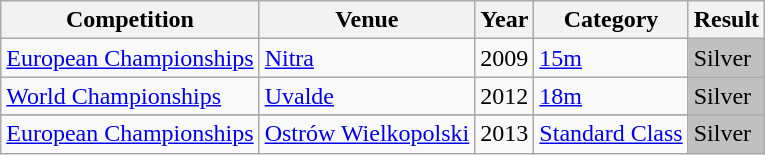<table class="wikitable">
<tr>
<th><strong>Competition</strong></th>
<th><strong>Venue</strong></th>
<th><strong>Year</strong></th>
<th><strong>Category</strong></th>
<th><strong>Result</strong></th>
</tr>
<tr>
<td><a href='#'>European Championships</a></td>
<td> <a href='#'>Nitra</a></td>
<td>2009</td>
<td><a href='#'>15m</a></td>
<td bgcolor="silver"> Silver</td>
</tr>
<tr>
<td><a href='#'>World Championships</a></td>
<td> <a href='#'>Uvalde</a></td>
<td>2012</td>
<td><a href='#'>18m</a></td>
<td bgcolor="silver"> Silver</td>
</tr>
<tr>
</tr>
<tr>
<td><a href='#'>European Championships</a></td>
<td> <a href='#'>Ostrów Wielkopolski</a></td>
<td>2013</td>
<td><a href='#'>Standard Class</a></td>
<td style="background:silver;"> Silver</td>
</tr>
</table>
